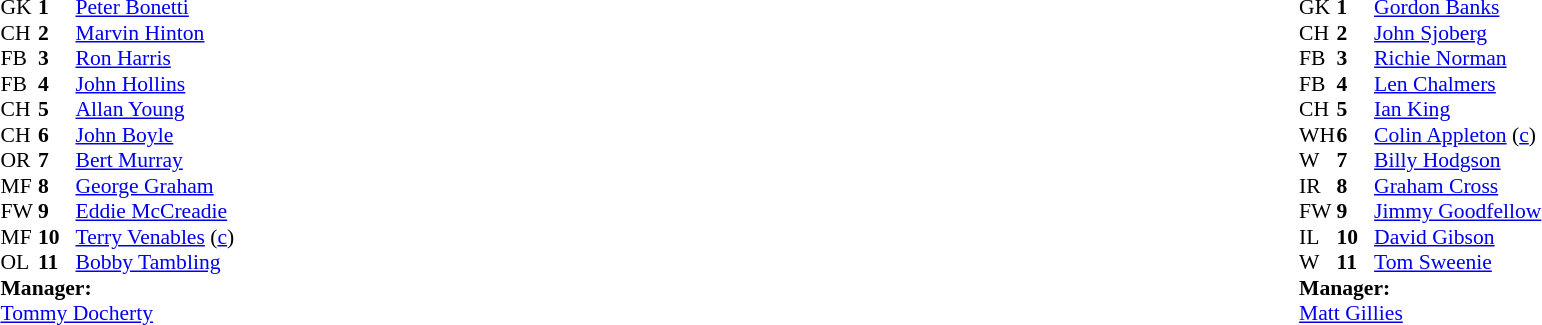<table width="100%">
<tr>
<td valign="top" width="50%"><br><table style="font-size: 90%" cellspacing="0" cellpadding="0">
<tr>
<td colspan="4"></td>
</tr>
<tr>
<th width=25></th>
<th width=25></th>
</tr>
<tr>
<td>GK</td>
<td><strong>1</strong></td>
<td> <a href='#'>Peter Bonetti</a></td>
</tr>
<tr>
<td>CH</td>
<td><strong>2</strong></td>
<td> <a href='#'>Marvin Hinton</a></td>
</tr>
<tr>
<td>FB</td>
<td><strong>3</strong></td>
<td> <a href='#'>Ron Harris</a></td>
</tr>
<tr>
<td>FB</td>
<td><strong>4</strong></td>
<td> <a href='#'>John Hollins</a></td>
</tr>
<tr>
<td>CH</td>
<td><strong>5</strong></td>
<td> <a href='#'>Allan Young</a></td>
</tr>
<tr>
<td>CH</td>
<td><strong>6</strong></td>
<td> <a href='#'>John Boyle</a></td>
</tr>
<tr>
<td>OR</td>
<td><strong>7</strong></td>
<td> <a href='#'>Bert Murray</a></td>
</tr>
<tr>
<td>MF</td>
<td><strong>8</strong></td>
<td> <a href='#'>George Graham</a></td>
</tr>
<tr>
<td>FW</td>
<td><strong>9</strong></td>
<td> <a href='#'>Eddie McCreadie</a></td>
</tr>
<tr>
<td>MF</td>
<td><strong>10</strong></td>
<td> <a href='#'>Terry Venables</a> (<a href='#'>c</a>)</td>
</tr>
<tr>
<td>OL</td>
<td><strong>11</strong></td>
<td> <a href='#'>Bobby Tambling</a></td>
</tr>
<tr>
<td colspan=3><strong>Manager:</strong></td>
</tr>
<tr>
<td colspan=4> <a href='#'>Tommy Docherty</a></td>
</tr>
</table>
</td>
<td></td>
<td valign="top"></td>
<td valign="top" width="50%"><br><table style="font-size: 90%" cellspacing="0" cellpadding="0" align="center">
<tr>
<td colspan="4"></td>
</tr>
<tr>
<th width=25></th>
<th width=25></th>
</tr>
<tr>
<td>GK</td>
<td><strong>1</strong></td>
<td> <a href='#'>Gordon Banks</a></td>
</tr>
<tr>
<td>CH</td>
<td><strong>2</strong></td>
<td> <a href='#'>John Sjoberg</a></td>
</tr>
<tr>
<td>FB</td>
<td><strong>3</strong></td>
<td> <a href='#'>Richie Norman</a></td>
</tr>
<tr>
<td>FB</td>
<td><strong>4</strong></td>
<td> <a href='#'>Len Chalmers</a></td>
</tr>
<tr>
<td>CH</td>
<td><strong>5</strong></td>
<td> <a href='#'>Ian King</a></td>
</tr>
<tr>
<td>WH</td>
<td><strong>6</strong></td>
<td> <a href='#'>Colin Appleton</a> (<a href='#'>c</a>)</td>
</tr>
<tr>
<td>W</td>
<td><strong>7</strong></td>
<td> <a href='#'>Billy Hodgson</a></td>
</tr>
<tr>
<td>IR</td>
<td><strong>8</strong></td>
<td> <a href='#'>Graham Cross</a></td>
</tr>
<tr>
<td>FW</td>
<td><strong>9</strong></td>
<td> <a href='#'>Jimmy Goodfellow</a></td>
</tr>
<tr>
<td>IL</td>
<td><strong>10</strong></td>
<td> <a href='#'>David Gibson</a></td>
</tr>
<tr>
<td>W</td>
<td><strong>11</strong></td>
<td> <a href='#'>Tom Sweenie</a></td>
</tr>
<tr>
<td colspan=3><strong>Manager:</strong></td>
</tr>
<tr>
<td colspan=4> <a href='#'>Matt Gillies</a></td>
</tr>
</table>
</td>
</tr>
</table>
